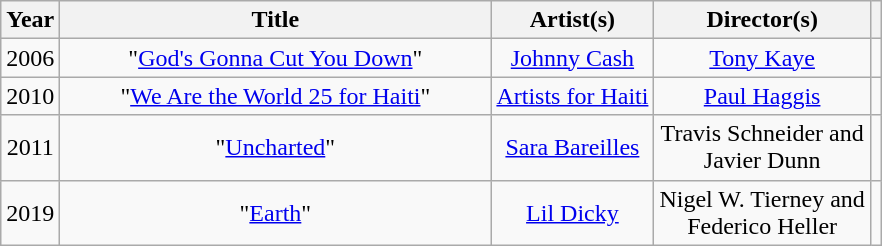<table class="wikitable plainrowheaders" style="text-align:center;">
<tr>
<th>Year</th>
<th style="width:17.5em;">Title</th>
<th>Artist(s)</th>
<th>Director(s)</th>
<th scope="col"></th>
</tr>
<tr>
<td>2006</td>
<td>"<a href='#'>God's Gonna Cut You Down</a>"</td>
<td><a href='#'>Johnny Cash</a></td>
<td><a href='#'>Tony Kaye</a></td>
<td></td>
</tr>
<tr>
<td>2010</td>
<td>"<a href='#'>We Are the World 25 for Haiti</a>"</td>
<td><a href='#'>Artists for Haiti</a></td>
<td><a href='#'>Paul Haggis</a></td>
<td></td>
</tr>
<tr>
<td>2011</td>
<td>"<a href='#'>Uncharted</a>"</td>
<td><a href='#'>Sara Bareilles</a></td>
<td>Travis Schneider and <br> Javier Dunn</td>
<td></td>
</tr>
<tr>
<td>2019</td>
<td>"<a href='#'>Earth</a>"</td>
<td><a href='#'>Lil Dicky</a></td>
<td>Nigel W. Tierney and <br> Federico Heller</td>
<td></td>
</tr>
</table>
